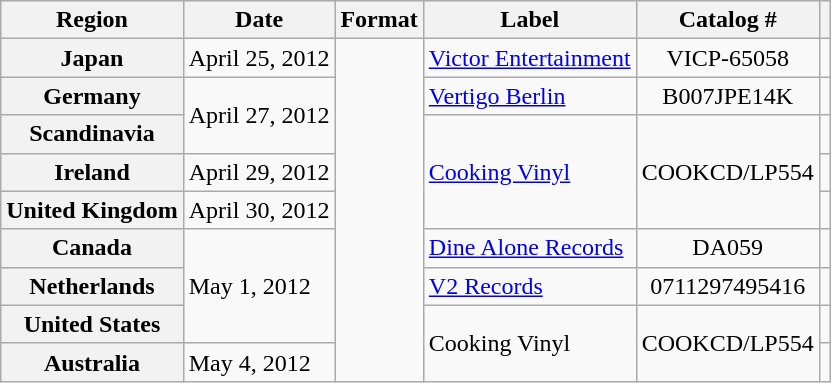<table class="wikitable plainrowheaders">
<tr>
<th scope="col">Region</th>
<th scope="col">Date</th>
<th scope="col">Format</th>
<th scope="col">Label</th>
<th scope="col">Catalog #</th>
<th scope="col"></th>
</tr>
<tr>
<th scope="row">Japan</th>
<td>April 25, 2012</td>
<td rowspan="9"></td>
<td><a href='#'>Victor Entertainment</a></td>
<td style="text-align:center;">VICP-65058</td>
<td></td>
</tr>
<tr>
<th scope="row">Germany</th>
<td rowspan="2">April 27, 2012</td>
<td><a href='#'>Vertigo Berlin</a></td>
<td style="text-align:center;">B007JPE14K</td>
<td></td>
</tr>
<tr>
<th scope="row">Scandinavia</th>
<td rowspan="3"><a href='#'>Cooking Vinyl</a></td>
<td rowspan="3" style="text-align:center;">COOKCD/LP554</td>
<td></td>
</tr>
<tr>
<th scope="row">Ireland</th>
<td>April 29, 2012</td>
<td></td>
</tr>
<tr>
<th scope="row">United Kingdom</th>
<td>April 30, 2012</td>
<td></td>
</tr>
<tr>
<th scope="row">Canada</th>
<td rowspan="3">May 1, 2012</td>
<td><a href='#'>Dine Alone Records</a></td>
<td style="text-align:center;">DA059</td>
<td></td>
</tr>
<tr>
<th scope="row">Netherlands</th>
<td><a href='#'>V2 Records</a></td>
<td style="text-align:center;">0711297495416</td>
<td></td>
</tr>
<tr>
<th scope="row">United States</th>
<td rowspan="2">Cooking Vinyl</td>
<td rowspan="2" style="text-align:center;">COOKCD/LP554</td>
<td></td>
</tr>
<tr>
<th scope="row">Australia</th>
<td>May 4, 2012</td>
<td></td>
</tr>
</table>
